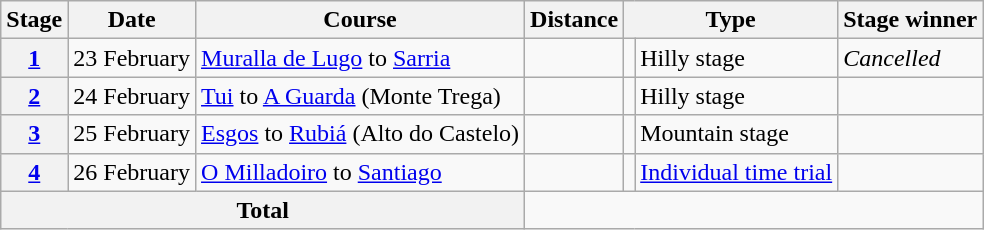<table class="wikitable">
<tr>
<th scope="col">Stage</th>
<th scope="col">Date</th>
<th scope="col">Course</th>
<th scope="col">Distance</th>
<th scope="col" colspan="2">Type</th>
<th scope="col">Stage winner</th>
</tr>
<tr>
<th scope="row"><a href='#'>1</a></th>
<td style="text-align:center;">23 February</td>
<td><a href='#'>Muralla de Lugo</a> to <a href='#'>Sarria</a></td>
<td style="text-align:center;"><s></s></td>
<td></td>
<td>Hilly stage</td>
<td><em>Cancelled</em></td>
</tr>
<tr>
<th scope="row"><a href='#'>2</a></th>
<td style="text-align:center;">24 February</td>
<td><a href='#'>Tui</a> to <a href='#'>A Guarda</a> (Monte Trega)</td>
<td style="text-align:center;"></td>
<td></td>
<td>Hilly stage</td>
<td></td>
</tr>
<tr>
<th scope="row"><a href='#'>3</a></th>
<td style="text-align:center;">25 February</td>
<td><a href='#'>Esgos</a> to <a href='#'>Rubiá</a> (Alto do Castelo)</td>
<td style="text-align:center;"></td>
<td></td>
<td>Mountain stage</td>
<td></td>
</tr>
<tr>
<th scope="row"><a href='#'>4</a></th>
<td style="text-align:center;">26 February</td>
<td><a href='#'>O Milladoiro</a> to <a href='#'>Santiago</a></td>
<td style="text-align:center;"></td>
<td></td>
<td><a href='#'>Individual time trial</a></td>
<td></td>
</tr>
<tr>
<th colspan="3">Total</th>
<td colspan="4" style="text-align:center;"><s></s> </td>
</tr>
</table>
